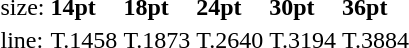<table style="margin-left:40px;">
<tr>
<td>size:</td>
<td><strong>14pt</strong></td>
<td><strong>18pt</strong></td>
<td><strong>24pt</strong></td>
<td><strong>30pt</strong></td>
<td><strong>36pt</strong></td>
</tr>
<tr>
<td>line:</td>
<td>T.1458</td>
<td>T.1873</td>
<td>T.2640</td>
<td>T.3194</td>
<td>T.3884</td>
</tr>
</table>
